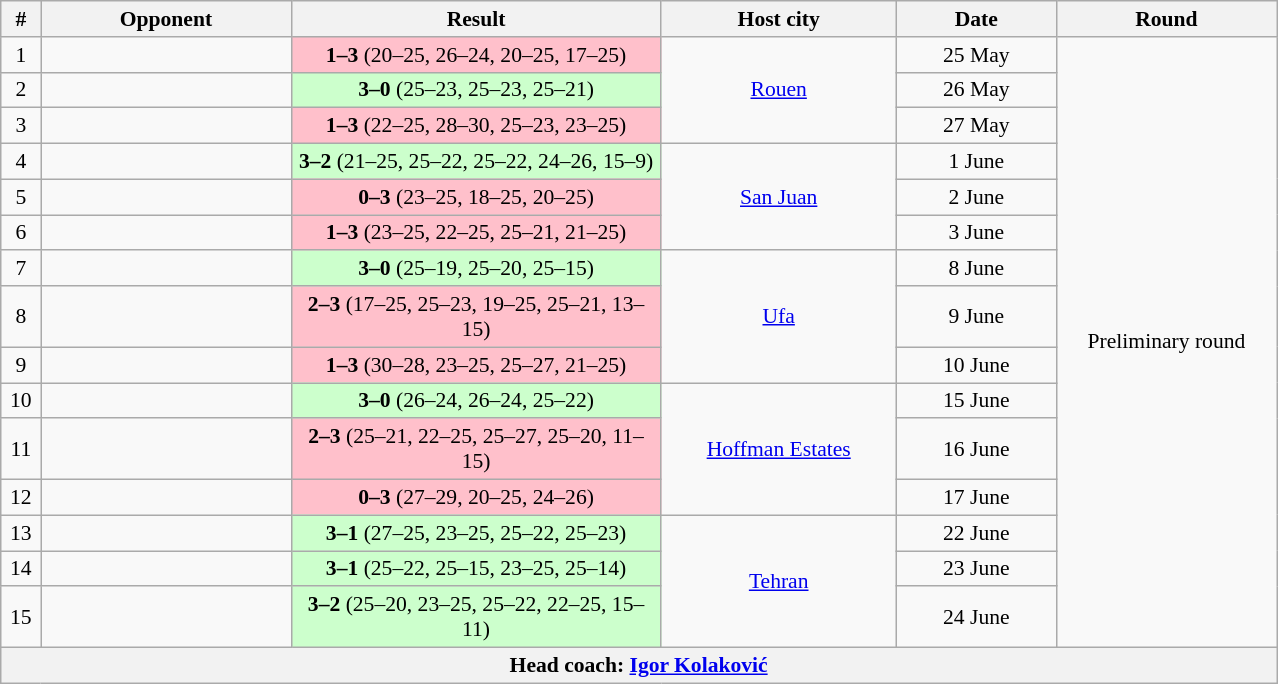<table class="wikitable" style="text-align: center;font-size:90%;">
<tr>
<th width=20>#</th>
<th width=160>Opponent</th>
<th width=240>Result</th>
<th width=150>Host city</th>
<th width=100>Date</th>
<th width=140>Round</th>
</tr>
<tr>
<td>1</td>
<td align=left></td>
<td bgcolor=pink><strong>1–3</strong> (20–25, 26–24, 20–25, 17–25)</td>
<td rowspan=3> <a href='#'>Rouen</a></td>
<td>25 May</td>
<td rowspan=15>Preliminary round</td>
</tr>
<tr>
<td>2</td>
<td align=left></td>
<td bgcolor=ccffcc><strong>3–0</strong> (25–23, 25–23, 25–21)</td>
<td>26 May</td>
</tr>
<tr>
<td>3</td>
<td align=left></td>
<td bgcolor=pink><strong>1–3</strong> (22–25, 28–30, 25–23, 23–25)</td>
<td>27 May</td>
</tr>
<tr>
<td>4</td>
<td align=left></td>
<td bgcolor=ccffcc><strong>3–2</strong> (21–25, 25–22, 25–22, 24–26, 15–9)</td>
<td rowspan=3> <a href='#'>San Juan</a></td>
<td>1 June</td>
</tr>
<tr>
<td>5</td>
<td align=left></td>
<td bgcolor=pink><strong>0–3</strong> (23–25, 18–25, 20–25)</td>
<td>2 June</td>
</tr>
<tr>
<td>6</td>
<td align=left></td>
<td bgcolor=pink><strong>1–3</strong> (23–25, 22–25, 25–21, 21–25)</td>
<td>3 June</td>
</tr>
<tr>
<td>7</td>
<td align=left></td>
<td bgcolor=ccffcc><strong>3–0</strong> (25–19, 25–20, 25–15)</td>
<td rowspan=3> <a href='#'>Ufa</a></td>
<td>8 June</td>
</tr>
<tr>
<td>8</td>
<td align=left></td>
<td bgcolor=pink><strong>2–3</strong> (17–25, 25–23, 19–25, 25–21, 13–15)</td>
<td>9 June</td>
</tr>
<tr>
<td>9</td>
<td align=left></td>
<td bgcolor=pink><strong>1–3</strong> (30–28, 23–25, 25–27, 21–25)</td>
<td>10 June</td>
</tr>
<tr>
<td>10</td>
<td align=left></td>
<td bgcolor=ccffcc><strong>3–0</strong> (26–24, 26–24, 25–22)</td>
<td rowspan=3> <a href='#'>Hoffman Estates</a></td>
<td>15 June</td>
</tr>
<tr>
<td>11</td>
<td align=left></td>
<td bgcolor=pink><strong>2–3</strong> (25–21, 22–25, 25–27, 25–20, 11–15)</td>
<td>16 June</td>
</tr>
<tr>
<td>12</td>
<td align=left></td>
<td bgcolor=pink><strong>0–3</strong> (27–29, 20–25, 24–26)</td>
<td>17 June</td>
</tr>
<tr>
<td>13</td>
<td align=left></td>
<td bgcolor=ccffcc><strong>3–1</strong> (27–25, 23–25, 25–22, 25–23)</td>
<td rowspan=3> <a href='#'>Tehran</a></td>
<td>22 June</td>
</tr>
<tr>
<td>14</td>
<td align=left></td>
<td bgcolor=ccffcc><strong>3–1</strong> (25–22, 25–15, 23–25, 25–14)</td>
<td>23 June</td>
</tr>
<tr>
<td>15</td>
<td align=left></td>
<td bgcolor=ccffcc><strong>3–2</strong> (25–20, 23–25, 25–22, 22–25, 15–11)</td>
<td>24 June</td>
</tr>
<tr>
<th colspan=6>Head coach:  <a href='#'>Igor Kolaković</a></th>
</tr>
</table>
